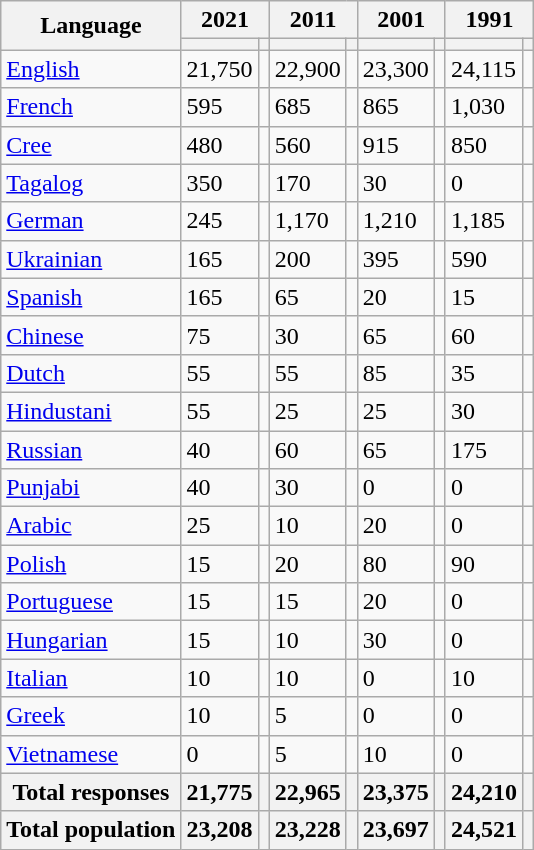<table class="wikitable collapsible sortable">
<tr>
<th rowspan="2">Language</th>
<th colspan="2">2021</th>
<th colspan="2">2011</th>
<th colspan="2">2001</th>
<th colspan="2">1991</th>
</tr>
<tr>
<th><a href='#'></a></th>
<th></th>
<th></th>
<th></th>
<th></th>
<th></th>
<th></th>
<th></th>
</tr>
<tr>
<td><a href='#'>English</a></td>
<td>21,750</td>
<td></td>
<td>22,900</td>
<td></td>
<td>23,300</td>
<td></td>
<td>24,115</td>
<td></td>
</tr>
<tr>
<td><a href='#'>French</a></td>
<td>595</td>
<td></td>
<td>685</td>
<td></td>
<td>865</td>
<td></td>
<td>1,030</td>
<td></td>
</tr>
<tr>
<td><a href='#'>Cree</a></td>
<td>480</td>
<td></td>
<td>560</td>
<td></td>
<td>915</td>
<td></td>
<td>850</td>
<td></td>
</tr>
<tr>
<td><a href='#'>Tagalog</a></td>
<td>350</td>
<td></td>
<td>170</td>
<td></td>
<td>30</td>
<td></td>
<td>0</td>
<td></td>
</tr>
<tr>
<td><a href='#'>German</a></td>
<td>245</td>
<td></td>
<td>1,170</td>
<td></td>
<td>1,210</td>
<td></td>
<td>1,185</td>
<td></td>
</tr>
<tr>
<td><a href='#'>Ukrainian</a></td>
<td>165</td>
<td></td>
<td>200</td>
<td></td>
<td>395</td>
<td></td>
<td>590</td>
<td></td>
</tr>
<tr>
<td><a href='#'>Spanish</a></td>
<td>165</td>
<td></td>
<td>65</td>
<td></td>
<td>20</td>
<td></td>
<td>15</td>
<td></td>
</tr>
<tr>
<td><a href='#'>Chinese</a></td>
<td>75</td>
<td></td>
<td>30</td>
<td></td>
<td>65</td>
<td></td>
<td>60</td>
<td></td>
</tr>
<tr>
<td><a href='#'>Dutch</a></td>
<td>55</td>
<td></td>
<td>55</td>
<td></td>
<td>85</td>
<td></td>
<td>35</td>
<td></td>
</tr>
<tr>
<td><a href='#'>Hindustani</a></td>
<td>55</td>
<td></td>
<td>25</td>
<td></td>
<td>25</td>
<td></td>
<td>30</td>
<td></td>
</tr>
<tr>
<td><a href='#'>Russian</a></td>
<td>40</td>
<td></td>
<td>60</td>
<td></td>
<td>65</td>
<td></td>
<td>175</td>
<td></td>
</tr>
<tr>
<td><a href='#'>Punjabi</a></td>
<td>40</td>
<td></td>
<td>30</td>
<td></td>
<td>0</td>
<td></td>
<td>0</td>
<td></td>
</tr>
<tr>
<td><a href='#'>Arabic</a></td>
<td>25</td>
<td></td>
<td>10</td>
<td></td>
<td>20</td>
<td></td>
<td>0</td>
<td></td>
</tr>
<tr>
<td><a href='#'>Polish</a></td>
<td>15</td>
<td></td>
<td>20</td>
<td></td>
<td>80</td>
<td></td>
<td>90</td>
<td></td>
</tr>
<tr>
<td><a href='#'>Portuguese</a></td>
<td>15</td>
<td></td>
<td>15</td>
<td></td>
<td>20</td>
<td></td>
<td>0</td>
<td></td>
</tr>
<tr>
<td><a href='#'>Hungarian</a></td>
<td>15</td>
<td></td>
<td>10</td>
<td></td>
<td>30</td>
<td></td>
<td>0</td>
<td></td>
</tr>
<tr>
<td><a href='#'>Italian</a></td>
<td>10</td>
<td></td>
<td>10</td>
<td></td>
<td>0</td>
<td></td>
<td>10</td>
<td></td>
</tr>
<tr>
<td><a href='#'>Greek</a></td>
<td>10</td>
<td></td>
<td>5</td>
<td></td>
<td>0</td>
<td></td>
<td>0</td>
<td></td>
</tr>
<tr>
<td><a href='#'>Vietnamese</a></td>
<td>0</td>
<td></td>
<td>5</td>
<td></td>
<td>10</td>
<td></td>
<td>0</td>
<td></td>
</tr>
<tr>
<th>Total responses</th>
<th>21,775</th>
<th></th>
<th>22,965</th>
<th></th>
<th>23,375</th>
<th></th>
<th>24,210</th>
<th></th>
</tr>
<tr>
<th>Total population</th>
<th>23,208</th>
<th></th>
<th>23,228</th>
<th></th>
<th>23,697</th>
<th></th>
<th>24,521</th>
<th></th>
</tr>
</table>
